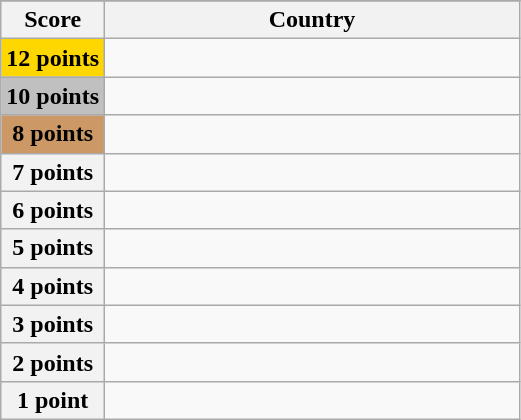<table class="wikitable">
<tr>
</tr>
<tr>
<th scope="col" width="20%">Score</th>
<th scope="col">Country</th>
</tr>
<tr>
<th scope="row" style="background:gold">12 points</th>
<td></td>
</tr>
<tr>
<th scope="row" style="background:silver">10 points</th>
<td></td>
</tr>
<tr>
<th scope="row" style="background:#CC9966">8 points</th>
<td></td>
</tr>
<tr>
<th scope="row">7 points</th>
<td></td>
</tr>
<tr>
<th scope="row">6 points</th>
<td></td>
</tr>
<tr>
<th scope="row">5 points</th>
<td></td>
</tr>
<tr>
<th scope="row">4 points</th>
<td></td>
</tr>
<tr>
<th scope="row">3 points</th>
<td></td>
</tr>
<tr>
<th scope="row">2 points</th>
<td></td>
</tr>
<tr>
<th scope="row">1 point</th>
<td></td>
</tr>
</table>
